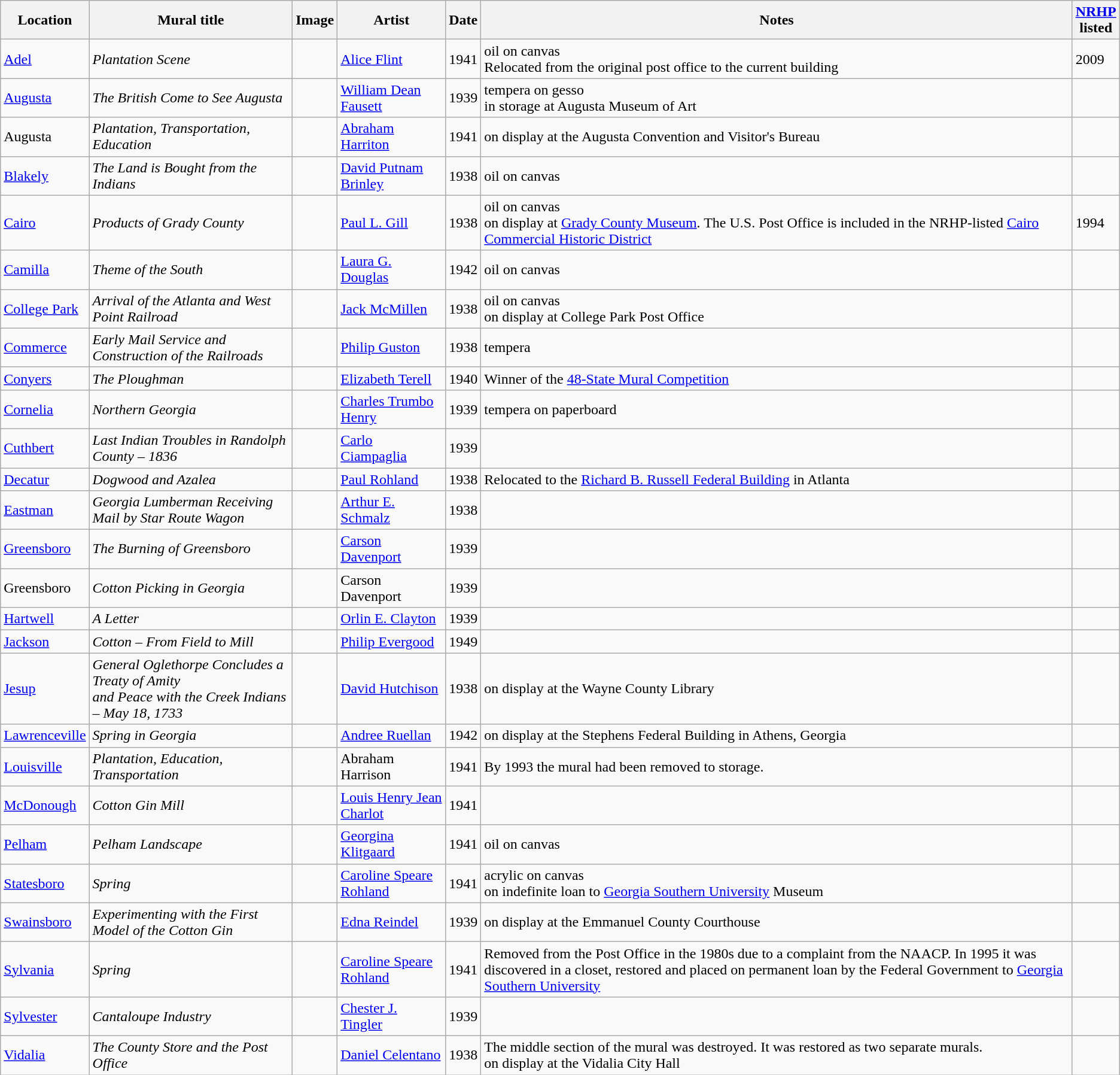<table class="wikitable sortable">
<tr>
<th>Location</th>
<th>Mural title</th>
<th>Image</th>
<th>Artist</th>
<th>Date</th>
<th>Notes</th>
<th><a href='#'>NRHP</a><br>listed</th>
</tr>
<tr>
<td><a href='#'>Adel</a></td>
<td><em>Plantation Scene</em></td>
<td></td>
<td><a href='#'>Alice Flint</a></td>
<td>1941</td>
<td>oil on canvas<br>Relocated from the original post office to the current building</td>
<td>2009</td>
</tr>
<tr>
<td><a href='#'>Augusta</a></td>
<td><em>The British Come to See Augusta</em></td>
<td></td>
<td><a href='#'>William Dean Fausett</a></td>
<td>1939</td>
<td>tempera on gesso<br>in storage at Augusta Museum of Art</td>
<td></td>
</tr>
<tr>
<td>Augusta</td>
<td><em>Plantation, Transportation, Education</em></td>
<td></td>
<td><a href='#'>Abraham Harriton</a></td>
<td>1941</td>
<td>on display at the Augusta Convention and Visitor's Bureau</td>
<td></td>
</tr>
<tr>
<td><a href='#'>Blakely</a></td>
<td><em>The Land is Bought from the Indians</em></td>
<td></td>
<td><a href='#'>David Putnam Brinley</a></td>
<td>1938</td>
<td>oil on canvas</td>
<td></td>
</tr>
<tr>
<td><a href='#'>Cairo</a></td>
<td><em>Products of Grady County</em></td>
<td></td>
<td><a href='#'>Paul L. Gill</a></td>
<td>1938</td>
<td>oil on canvas<br>on display at <a href='#'>Grady County Museum</a>.  The U.S. Post Office is included in the NRHP-listed <a href='#'>Cairo Commercial Historic District</a></td>
<td>1994</td>
</tr>
<tr>
<td><a href='#'>Camilla</a></td>
<td><em>Theme of the South</em></td>
<td></td>
<td><a href='#'>Laura G. Douglas</a></td>
<td>1942</td>
<td>oil on canvas</td>
<td></td>
</tr>
<tr>
<td><a href='#'>College Park</a></td>
<td><em>Arrival of the Atlanta and West Point Railroad</em></td>
<td></td>
<td><a href='#'>Jack McMillen</a></td>
<td>1938</td>
<td>oil on canvas<br>on display at College Park Post Office</td>
<td></td>
</tr>
<tr>
<td><a href='#'>Commerce</a></td>
<td><em>Early Mail Service and Construction of the Railroads</em></td>
<td></td>
<td><a href='#'>Philip Guston</a></td>
<td>1938</td>
<td>tempera</td>
<td></td>
</tr>
<tr>
<td><a href='#'>Conyers</a></td>
<td><em>The Ploughman</em></td>
<td></td>
<td><a href='#'>Elizabeth Terell</a></td>
<td>1940</td>
<td>Winner of the <a href='#'>48-State Mural Competition</a></td>
<td></td>
</tr>
<tr>
<td><a href='#'>Cornelia</a></td>
<td><em>Northern Georgia</em></td>
<td></td>
<td><a href='#'>Charles Trumbo Henry</a></td>
<td>1939</td>
<td>tempera on paperboard</td>
<td></td>
</tr>
<tr>
<td><a href='#'>Cuthbert</a></td>
<td><em>Last Indian Troubles in Randolph County – 1836</em></td>
<td></td>
<td><a href='#'>Carlo Ciampaglia</a></td>
<td>1939</td>
<td></td>
<td></td>
</tr>
<tr>
<td><a href='#'>Decatur</a></td>
<td><em>Dogwood and Azalea</em></td>
<td></td>
<td><a href='#'>Paul Rohland</a></td>
<td>1938</td>
<td>Relocated to the <a href='#'>Richard B. Russell Federal Building</a> in Atlanta</td>
<td></td>
</tr>
<tr>
<td><a href='#'>Eastman</a></td>
<td><em>Georgia Lumberman Receiving Mail by Star Route Wagon</em></td>
<td></td>
<td><a href='#'>Arthur E. Schmalz</a></td>
<td>1938</td>
<td></td>
<td></td>
</tr>
<tr>
<td><a href='#'>Greensboro</a></td>
<td><em>The Burning of Greensboro</em></td>
<td></td>
<td><a href='#'>Carson Davenport</a></td>
<td>1939</td>
<td></td>
<td></td>
</tr>
<tr>
<td>Greensboro</td>
<td><em>Cotton Picking in Georgia</em></td>
<td></td>
<td>Carson Davenport</td>
<td>1939</td>
<td></td>
<td></td>
</tr>
<tr>
<td><a href='#'>Hartwell</a></td>
<td><em>A Letter</em></td>
<td></td>
<td><a href='#'>Orlin E. Clayton</a></td>
<td>1939</td>
<td></td>
<td></td>
</tr>
<tr>
<td><a href='#'>Jackson</a></td>
<td><em>Cotton – From Field to Mill</em></td>
<td></td>
<td><a href='#'>Philip Evergood</a></td>
<td>1949</td>
<td></td>
<td></td>
</tr>
<tr>
<td><a href='#'>Jesup</a></td>
<td><em>General Oglethorpe Concludes a Treaty of Amity <br> and Peace with the Creek Indians – May 18, 1733</em></td>
<td></td>
<td><a href='#'>David Hutchison</a></td>
<td>1938</td>
<td>on display at the Wayne County Library</td>
<td></td>
</tr>
<tr>
<td><a href='#'>Lawrenceville</a></td>
<td><em>Spring in Georgia</em></td>
<td></td>
<td><a href='#'>Andree Ruellan</a></td>
<td>1942</td>
<td>on display at the Stephens Federal Building in Athens, Georgia</td>
<td></td>
</tr>
<tr>
<td><a href='#'>Louisville</a></td>
<td><em>Plantation, Education, Transportation</em></td>
<td></td>
<td>Abraham Harrison</td>
<td>1941</td>
<td>By 1993 the mural had been removed to storage.</td>
<td></td>
</tr>
<tr>
<td><a href='#'>McDonough</a></td>
<td><em>Cotton Gin Mill</em></td>
<td></td>
<td><a href='#'>Louis Henry Jean Charlot</a></td>
<td>1941</td>
<td></td>
<td></td>
</tr>
<tr>
<td><a href='#'>Pelham</a></td>
<td><em>Pelham Landscape</em></td>
<td></td>
<td><a href='#'>Georgina Klitgaard</a></td>
<td>1941</td>
<td>oil on canvas</td>
<td></td>
</tr>
<tr>
<td><a href='#'>Statesboro</a></td>
<td><em>Spring</em></td>
<td></td>
<td><a href='#'>Caroline Speare Rohland</a></td>
<td>1941</td>
<td>acrylic on canvas <br> on indefinite loan to <a href='#'>Georgia Southern University</a> Museum</td>
<td></td>
</tr>
<tr>
<td><a href='#'>Swainsboro</a></td>
<td><em>Experimenting with the First Model of the Cotton Gin</em></td>
<td></td>
<td><a href='#'>Edna Reindel</a></td>
<td>1939</td>
<td>on display at the Emmanuel County Courthouse</td>
<td></td>
</tr>
<tr>
<td><a href='#'>Sylvania</a></td>
<td><em>Spring</em></td>
<td></td>
<td><a href='#'>Caroline Speare Rohland</a></td>
<td>1941</td>
<td>Removed from the Post Office in the 1980s due to a complaint from the NAACP. In 1995 it was discovered in a closet, restored and placed on permanent loan by the Federal Government to <a href='#'>Georgia Southern University</a></td>
<td></td>
</tr>
<tr>
<td><a href='#'>Sylvester</a></td>
<td><em>Cantaloupe Industry</em></td>
<td></td>
<td><a href='#'>Chester J. Tingler</a></td>
<td>1939</td>
<td></td>
<td></td>
</tr>
<tr>
<td><a href='#'>Vidalia</a></td>
<td><em>The County Store and the Post Office</em></td>
<td></td>
<td><a href='#'>Daniel Celentano</a></td>
<td>1938</td>
<td>The middle section of the mural was destroyed. It was restored as two separate murals.<br>on display at the Vidalia City Hall</td>
<td></td>
</tr>
</table>
